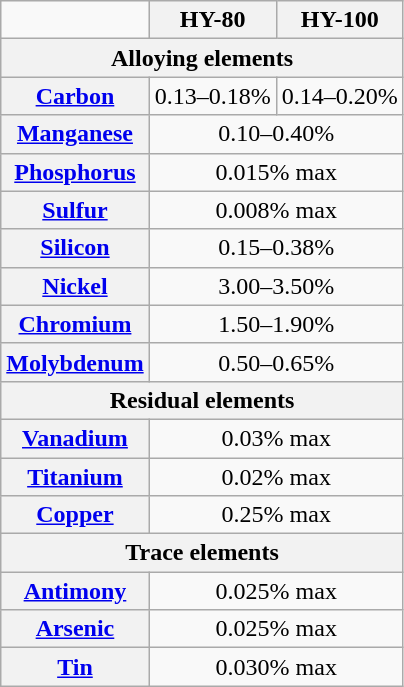<table class="wikitable" style="text-align: center;">
<tr>
<td></td>
<th>HY-80</th>
<th>HY-100</th>
</tr>
<tr>
<th colspan=3>Alloying elements</th>
</tr>
<tr>
<th><a href='#'>Carbon</a></th>
<td>0.13–0.18%</td>
<td>0.14–0.20%</td>
</tr>
<tr>
<th><a href='#'>Manganese</a></th>
<td colspan=2>0.10–0.40%</td>
</tr>
<tr>
<th><a href='#'>Phosphorus</a></th>
<td colspan=2>0.015% max</td>
</tr>
<tr>
<th><a href='#'>Sulfur</a></th>
<td colspan=2>0.008% max</td>
</tr>
<tr>
<th><a href='#'>Silicon</a></th>
<td colspan=2>0.15–0.38%</td>
</tr>
<tr>
<th><a href='#'>Nickel</a></th>
<td colspan=2>3.00–3.50%</td>
</tr>
<tr>
<th><a href='#'>Chromium</a></th>
<td colspan=2>1.50–1.90%</td>
</tr>
<tr>
<th><a href='#'>Molybdenum</a></th>
<td colspan=2>0.50–0.65%</td>
</tr>
<tr>
<th colspan=3>Residual elements</th>
</tr>
<tr>
<th><a href='#'>Vanadium</a></th>
<td colspan=2>0.03% max</td>
</tr>
<tr>
<th><a href='#'>Titanium</a></th>
<td colspan=2>0.02% max</td>
</tr>
<tr>
<th><a href='#'>Copper</a></th>
<td colspan=2>0.25% max</td>
</tr>
<tr>
<th colspan=3>Trace elements</th>
</tr>
<tr>
<th><a href='#'>Antimony</a></th>
<td colspan=2>0.025% max</td>
</tr>
<tr>
<th><a href='#'>Arsenic</a></th>
<td colspan=2>0.025% max</td>
</tr>
<tr>
<th><a href='#'>Tin</a></th>
<td colspan=2>0.030% max</td>
</tr>
</table>
